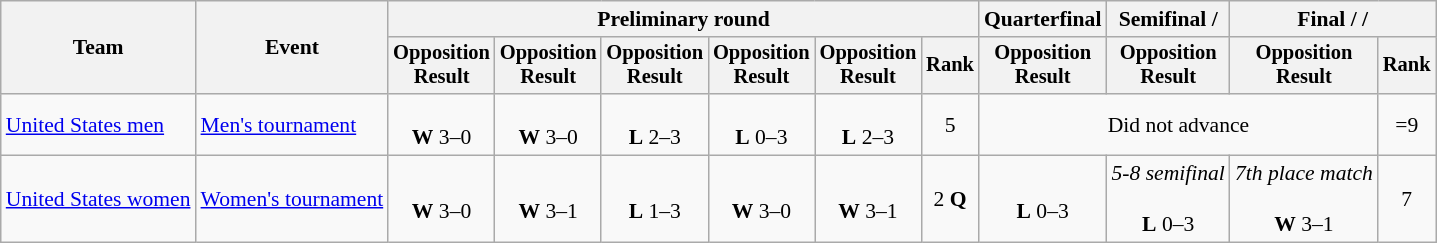<table class=wikitable style=font-size:90%;text-align:center>
<tr>
<th rowspan=2>Team</th>
<th rowspan=2>Event</th>
<th colspan=6>Preliminary round</th>
<th>Quarterfinal</th>
<th>Semifinal / </th>
<th colspan=2>Final /  / </th>
</tr>
<tr style=font-size:95%>
<th>Opposition<br>Result</th>
<th>Opposition<br>Result</th>
<th>Opposition<br>Result</th>
<th>Opposition<br>Result</th>
<th>Opposition<br>Result</th>
<th>Rank</th>
<th>Opposition<br>Result</th>
<th>Opposition<br>Result</th>
<th>Opposition<br>Result</th>
<th>Rank</th>
</tr>
<tr>
<td align=left><a href='#'>United States men</a></td>
<td align=left><a href='#'>Men's tournament</a></td>
<td><br><strong>W</strong> 3–0</td>
<td><br><strong>W</strong> 3–0</td>
<td><br><strong>L</strong> 2–3</td>
<td><br><strong>L</strong> 0–3</td>
<td><br><strong>L</strong> 2–3</td>
<td>5</td>
<td colspan=3>Did not advance</td>
<td>=9</td>
</tr>
<tr>
<td align=left><a href='#'>United States women</a></td>
<td align=left><a href='#'>Women's tournament</a></td>
<td><br><strong>W</strong> 3–0</td>
<td><br><strong>W</strong> 3–1</td>
<td><br><strong>L</strong> 1–3</td>
<td><br><strong>W</strong> 3–0</td>
<td><br><strong>W</strong> 3–1</td>
<td>2 <strong>Q</strong></td>
<td><br><strong>L</strong> 0–3</td>
<td><em>5-8 semifinal</em><br><br><strong>L</strong> 0–3</td>
<td><em>7th place match</em><br><br><strong>W</strong> 3–1</td>
<td>7</td>
</tr>
</table>
